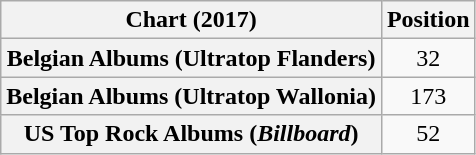<table class="wikitable sortable plainrowheaders" style="text-align:center">
<tr>
<th scope="col">Chart (2017)</th>
<th scope="col">Position</th>
</tr>
<tr>
<th scope="row">Belgian Albums (Ultratop Flanders)</th>
<td>32</td>
</tr>
<tr>
<th scope="row">Belgian Albums (Ultratop Wallonia)</th>
<td>173</td>
</tr>
<tr>
<th scope="row">US Top Rock Albums (<em>Billboard</em>)</th>
<td>52</td>
</tr>
</table>
